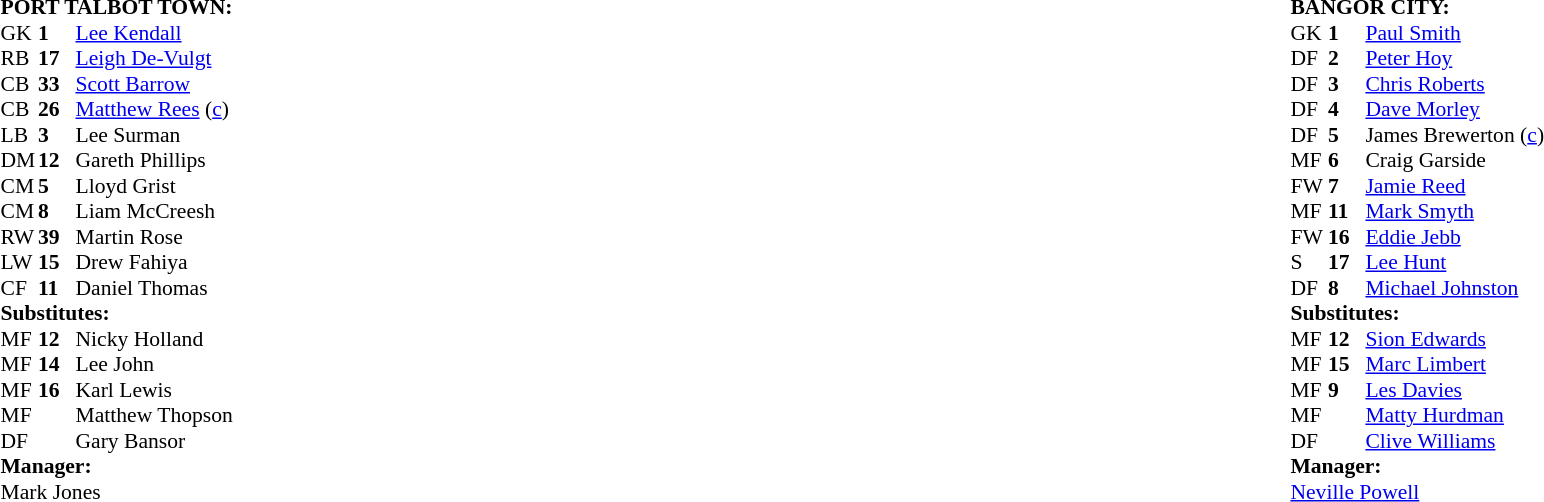<table width="100%">
<tr>
<td valign="top" width="50%"><br><table style="font-size: 90%" cellspacing="0" cellpadding="0">
<tr>
<td colspan="4"><strong>PORT TALBOT TOWN:</strong></td>
</tr>
<tr>
<th width="25"></th>
<th width="25"></th>
</tr>
<tr>
<td>GK</td>
<td><strong>1</strong></td>
<td> <a href='#'>Lee Kendall</a></td>
</tr>
<tr>
<td>RB</td>
<td><strong>17</strong></td>
<td> <a href='#'>Leigh De-Vulgt</a></td>
<td></td>
<td></td>
</tr>
<tr>
<td>CB</td>
<td><strong>33</strong></td>
<td> <a href='#'>Scott Barrow</a></td>
</tr>
<tr>
<td>CB</td>
<td><strong>26</strong></td>
<td> <a href='#'>Matthew Rees</a> (<a href='#'>c</a>)</td>
</tr>
<tr>
<td>LB</td>
<td><strong>3</strong></td>
<td> Lee Surman</td>
</tr>
<tr>
<td>DM</td>
<td><strong>12</strong></td>
<td> Gareth Phillips</td>
<td></td>
</tr>
<tr>
<td>CM</td>
<td><strong>5</strong></td>
<td> Lloyd Grist</td>
</tr>
<tr>
<td>CM</td>
<td><strong>8</strong></td>
<td> Liam McCreesh</td>
</tr>
<tr>
<td>RW</td>
<td><strong>39</strong></td>
<td> Martin Rose</td>
</tr>
<tr>
<td>LW</td>
<td><strong>15</strong></td>
<td> Drew Fahiya</td>
<td></td>
<td></td>
</tr>
<tr>
<td>CF</td>
<td><strong>11</strong></td>
<td>  Daniel Thomas</td>
<td></td>
<td></td>
</tr>
<tr>
<td colspan=4><strong>Substitutes:</strong></td>
</tr>
<tr>
<td>MF</td>
<td><strong>12</strong></td>
<td> Nicky Holland</td>
<td></td>
<td></td>
</tr>
<tr>
<td>MF</td>
<td><strong>14</strong></td>
<td> Lee John</td>
<td></td>
<td></td>
</tr>
<tr>
<td>MF</td>
<td><strong>16</strong></td>
<td> Karl Lewis</td>
<td></td>
<td></td>
</tr>
<tr>
<td>MF</td>
<td></td>
<td> Matthew Thopson</td>
</tr>
<tr>
<td>DF</td>
<td></td>
<td> Gary Bansor</td>
</tr>
<tr>
<td colspan=4><strong>Manager:</strong></td>
</tr>
<tr>
<td colspan="4"> Mark Jones</td>
</tr>
</table>
</td>
<td valign="top" width="50%"><br><table style="font-size: 90%" cellspacing="0" cellpadding="0" align=center>
<tr>
<td colspan="4"><strong>BANGOR CITY:</strong></td>
</tr>
<tr>
<th width="25"></th>
<th width="25"></th>
</tr>
<tr>
<td>GK</td>
<td><strong>1</strong></td>
<td> <a href='#'>Paul Smith</a></td>
</tr>
<tr>
<td>DF</td>
<td><strong>2</strong></td>
<td> <a href='#'>Peter Hoy</a></td>
</tr>
<tr>
<td>DF</td>
<td><strong>3</strong></td>
<td> <a href='#'>Chris Roberts</a></td>
</tr>
<tr>
<td>DF</td>
<td><strong>4</strong></td>
<td> <a href='#'>Dave Morley</a></td>
<td></td>
</tr>
<tr>
<td>DF</td>
<td><strong>5</strong></td>
<td> James Brewerton (<a href='#'>c</a>)</td>
</tr>
<tr>
<td>MF</td>
<td><strong>6</strong></td>
<td> Craig Garside</td>
</tr>
<tr>
<td>FW</td>
<td><strong>7</strong></td>
<td> <a href='#'>Jamie Reed</a></td>
<td></td>
<td></td>
</tr>
<tr>
<td>MF</td>
<td><strong>11</strong></td>
<td> <a href='#'>Mark Smyth</a></td>
<td></td>
<td></td>
</tr>
<tr>
<td>FW</td>
<td><strong>16</strong></td>
<td> <a href='#'>Eddie Jebb</a></td>
<td></td>
<td></td>
</tr>
<tr>
<td>S</td>
<td><strong>17</strong></td>
<td> <a href='#'>Lee Hunt</a></td>
</tr>
<tr>
<td>DF</td>
<td><strong>8</strong></td>
<td> <a href='#'>Michael Johnston</a></td>
<td></td>
</tr>
<tr>
<td colspan=4><strong>Substitutes:</strong></td>
</tr>
<tr>
<td>MF</td>
<td><strong>12</strong></td>
<td> <a href='#'>Sion Edwards</a></td>
<td></td>
<td></td>
</tr>
<tr>
<td>MF</td>
<td><strong>15</strong></td>
<td> <a href='#'>Marc Limbert</a></td>
<td></td>
<td></td>
</tr>
<tr>
<td>MF</td>
<td><strong>9</strong></td>
<td> <a href='#'>Les Davies</a></td>
<td></td>
<td></td>
</tr>
<tr>
<td>MF</td>
<td></td>
<td> <a href='#'>Matty Hurdman</a></td>
</tr>
<tr>
<td>DF</td>
<td></td>
<td> <a href='#'>Clive Williams</a></td>
</tr>
<tr>
<td colspan=4><strong>Manager:</strong></td>
</tr>
<tr>
<td colspan="4"> <a href='#'>Neville Powell</a></td>
</tr>
<tr>
</tr>
</table>
</td>
</tr>
</table>
